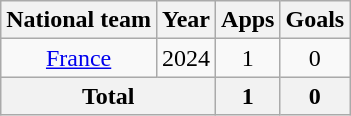<table class="wikitable" style="text-align:center">
<tr>
<th>National team</th>
<th>Year</th>
<th>Apps</th>
<th>Goals</th>
</tr>
<tr>
<td rowspan="1"><a href='#'>France</a></td>
<td>2024</td>
<td>1</td>
<td>0</td>
</tr>
<tr>
<th colspan="2">Total</th>
<th>1</th>
<th>0</th>
</tr>
</table>
